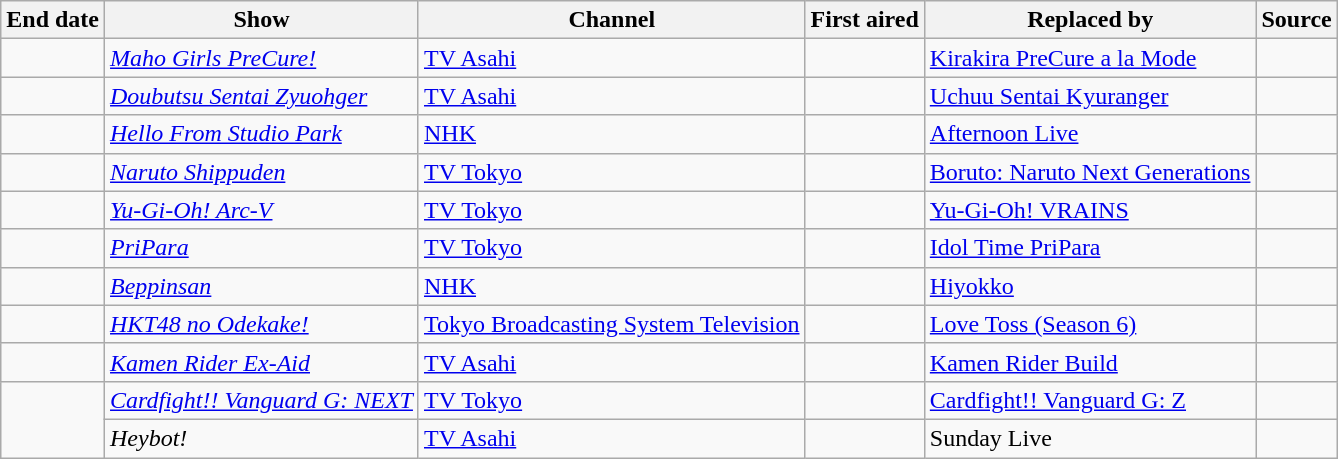<table class="wikitable">
<tr>
<th scope="col">End date</th>
<th scope="col">Show</th>
<th scope="col">Channel</th>
<th scope="col">First aired</th>
<th scope="col">Replaced by</th>
<th class="unsortable" scope="col">Source</th>
</tr>
<tr>
<td></td>
<td><em><a href='#'>Maho Girls PreCure!</a></em></td>
<td><a href='#'>TV Asahi</a></td>
<td></td>
<td><a href='#'>Kirakira PreCure a la Mode</a></td>
<td></td>
</tr>
<tr>
<td></td>
<td><em><a href='#'>Doubutsu Sentai Zyuohger</a></em></td>
<td><a href='#'>TV Asahi</a></td>
<td></td>
<td><a href='#'>Uchuu Sentai Kyuranger</a></td>
<td></td>
</tr>
<tr>
<td></td>
<td><em><a href='#'>Hello From Studio Park</a></em></td>
<td><a href='#'>NHK</a></td>
<td></td>
<td><a href='#'>Afternoon Live</a></td>
<td></td>
</tr>
<tr>
<td></td>
<td><em><a href='#'>Naruto Shippuden</a></em></td>
<td><a href='#'>TV Tokyo</a></td>
<td></td>
<td><a href='#'>Boruto: Naruto Next Generations</a></td>
<td></td>
</tr>
<tr>
<td></td>
<td><em><a href='#'>Yu-Gi-Oh! Arc-V</a></em></td>
<td><a href='#'>TV Tokyo</a></td>
<td></td>
<td><a href='#'>Yu-Gi-Oh! VRAINS</a></td>
<td></td>
</tr>
<tr>
<td></td>
<td><em><a href='#'>PriPara</a></em></td>
<td><a href='#'>TV Tokyo</a></td>
<td></td>
<td><a href='#'>Idol Time PriPara</a></td>
<td></td>
</tr>
<tr>
<td></td>
<td><em><a href='#'>Beppinsan</a></em></td>
<td><a href='#'>NHK</a></td>
<td></td>
<td><a href='#'>Hiyokko</a></td>
<td></td>
</tr>
<tr>
<td></td>
<td><em><a href='#'>HKT48 no Odekake!</a></em></td>
<td><a href='#'>Tokyo Broadcasting System Television</a></td>
<td></td>
<td><a href='#'>Love Toss (Season 6)</a></td>
<td></td>
</tr>
<tr>
<td></td>
<td><em><a href='#'>Kamen Rider Ex-Aid</a></em></td>
<td><a href='#'>TV Asahi</a></td>
<td></td>
<td><a href='#'>Kamen Rider Build</a></td>
<td></td>
</tr>
<tr>
<td rowspan=2></td>
<td><em><a href='#'>Cardfight!! Vanguard G: NEXT</a></em></td>
<td><a href='#'>TV Tokyo</a></td>
<td></td>
<td><a href='#'>Cardfight!! Vanguard G: Z</a></td>
<td></td>
</tr>
<tr>
<td><em>Heybot!</em></td>
<td><a href='#'>TV Asahi</a></td>
<td></td>
<td>Sunday Live</td>
<td></td>
</tr>
</table>
